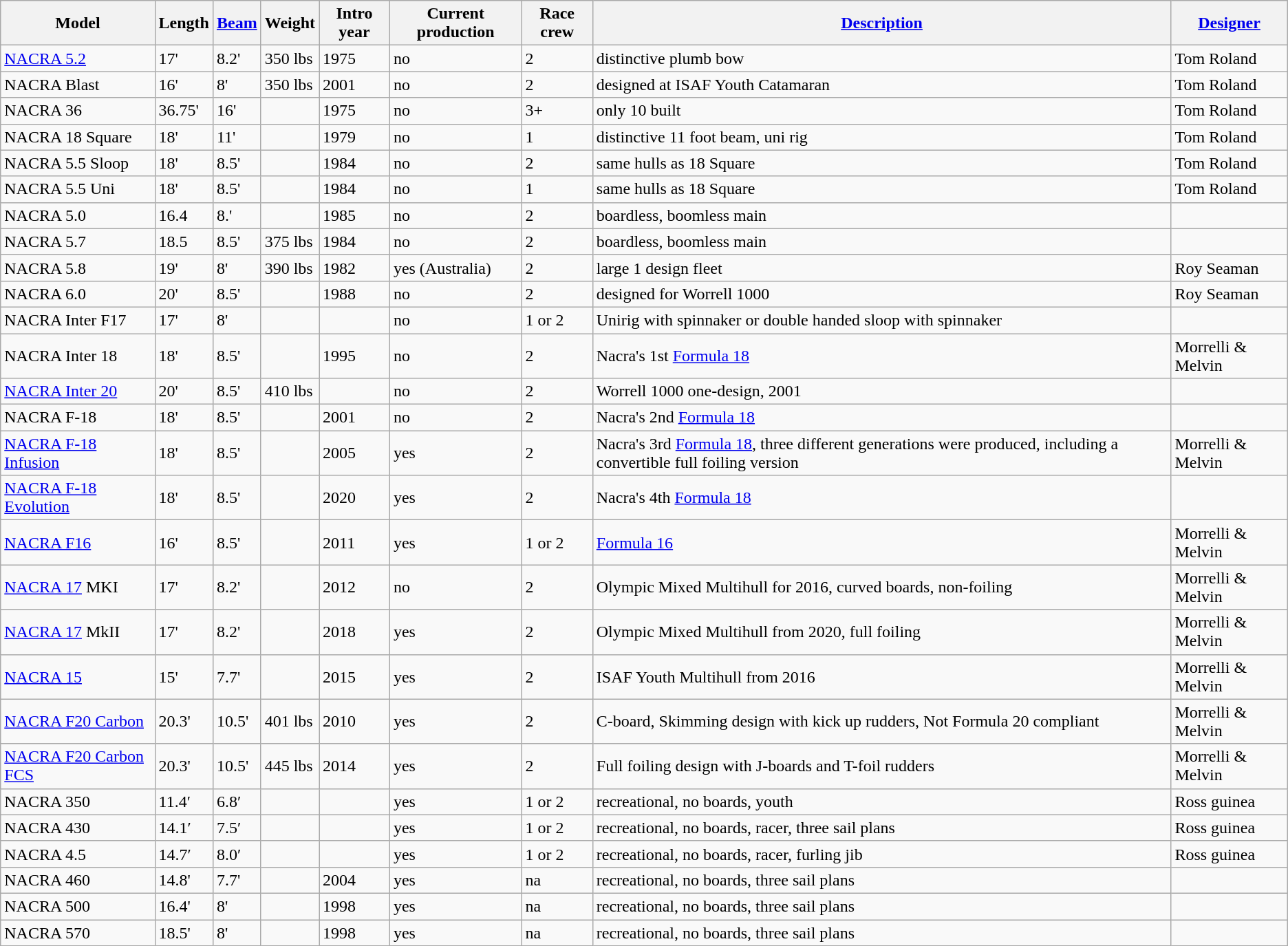<table class=wikitable align=center>
<tr>
<th>Model</th>
<th>Length</th>
<th><a href='#'>Beam</a></th>
<th>Weight</th>
<th>Intro year</th>
<th>Current production</th>
<th>Race crew</th>
<th><a href='#'>Description</a></th>
<th><a href='#'>Designer</a></th>
</tr>
<tr>
<td><a href='#'>NACRA 5.2</a></td>
<td>17'</td>
<td>8.2'</td>
<td>350 lbs</td>
<td>1975</td>
<td>no</td>
<td>2</td>
<td>distinctive plumb bow</td>
<td>Tom Roland</td>
</tr>
<tr>
<td>NACRA Blast</td>
<td>16'</td>
<td>8'</td>
<td>350 lbs</td>
<td>2001</td>
<td>no</td>
<td>2</td>
<td>designed at ISAF Youth Catamaran</td>
<td>Tom Roland</td>
</tr>
<tr>
<td>NACRA 36</td>
<td>36.75'</td>
<td>16'</td>
<td></td>
<td>1975</td>
<td>no</td>
<td>3+</td>
<td>only 10 built</td>
<td>Tom Roland</td>
</tr>
<tr>
<td>NACRA 18 Square</td>
<td>18'</td>
<td>11'</td>
<td></td>
<td>1979</td>
<td>no</td>
<td>1</td>
<td>distinctive 11 foot beam, uni rig</td>
<td>Tom Roland</td>
</tr>
<tr>
<td>NACRA 5.5 Sloop</td>
<td>18'</td>
<td>8.5'</td>
<td></td>
<td>1984</td>
<td>no</td>
<td>2</td>
<td>same hulls as 18 Square</td>
<td>Tom Roland</td>
</tr>
<tr>
<td>NACRA 5.5 Uni</td>
<td>18'</td>
<td>8.5'</td>
<td></td>
<td>1984</td>
<td>no</td>
<td>1</td>
<td>same hulls as 18 Square</td>
<td>Tom Roland</td>
</tr>
<tr>
<td>NACRA 5.0</td>
<td>16.4</td>
<td>8.'</td>
<td></td>
<td>1985</td>
<td>no</td>
<td>2</td>
<td>boardless, boomless main</td>
<td></td>
</tr>
<tr>
<td>NACRA 5.7</td>
<td>18.5</td>
<td>8.5'</td>
<td>375 lbs</td>
<td>1984</td>
<td>no</td>
<td>2</td>
<td>boardless, boomless main</td>
<td></td>
</tr>
<tr>
<td>NACRA 5.8</td>
<td>19'</td>
<td>8'</td>
<td>390 lbs</td>
<td>1982</td>
<td>yes (Australia)</td>
<td>2</td>
<td>large 1 design fleet</td>
<td>Roy Seaman</td>
</tr>
<tr>
<td>NACRA 6.0</td>
<td>20'</td>
<td>8.5'</td>
<td></td>
<td>1988</td>
<td>no</td>
<td>2</td>
<td>designed for Worrell 1000</td>
<td>Roy Seaman</td>
</tr>
<tr>
<td>NACRA Inter F17</td>
<td>17'</td>
<td>8'</td>
<td></td>
<td></td>
<td>no</td>
<td>1 or 2</td>
<td>Unirig with spinnaker or double handed sloop with spinnaker</td>
<td></td>
</tr>
<tr>
<td>NACRA Inter 18</td>
<td>18'</td>
<td>8.5'</td>
<td></td>
<td>1995</td>
<td>no</td>
<td>2</td>
<td>Nacra's 1st <a href='#'>Formula 18</a></td>
<td>Morrelli & Melvin</td>
</tr>
<tr>
<td><a href='#'>NACRA Inter 20</a></td>
<td>20'</td>
<td>8.5'</td>
<td>410 lbs</td>
<td></td>
<td>no</td>
<td>2</td>
<td>Worrell 1000 one-design, 2001</td>
<td></td>
</tr>
<tr>
<td>NACRA F-18</td>
<td>18'</td>
<td>8.5'</td>
<td></td>
<td>2001</td>
<td>no</td>
<td>2</td>
<td>Nacra's 2nd <a href='#'>Formula 18</a></td>
<td></td>
</tr>
<tr>
<td><a href='#'>NACRA F-18 Infusion</a></td>
<td>18'</td>
<td>8.5'</td>
<td></td>
<td>2005</td>
<td>yes</td>
<td>2</td>
<td>Nacra's 3rd <a href='#'>Formula 18</a>, three different generations were produced, including a convertible full foiling version</td>
<td>Morrelli & Melvin</td>
</tr>
<tr>
<td><a href='#'>NACRA F-18 Evolution</a></td>
<td>18'</td>
<td>8.5'</td>
<td></td>
<td>2020</td>
<td>yes</td>
<td>2</td>
<td>Nacra's 4th <a href='#'>Formula 18</a></td>
<td></td>
</tr>
<tr>
<td><a href='#'>NACRA F16</a></td>
<td>16'</td>
<td>8.5'</td>
<td></td>
<td>2011</td>
<td>yes</td>
<td>1 or 2</td>
<td><a href='#'>Formula 16</a></td>
<td>Morrelli & Melvin</td>
</tr>
<tr>
<td><a href='#'>NACRA 17</a> MKI</td>
<td>17'</td>
<td>8.2'</td>
<td></td>
<td>2012</td>
<td>no</td>
<td>2</td>
<td>Olympic Mixed Multihull for 2016, curved boards, non-foiling</td>
<td>Morrelli & Melvin</td>
</tr>
<tr>
<td><a href='#'>NACRA 17</a> MkII</td>
<td>17'</td>
<td>8.2'</td>
<td></td>
<td>2018</td>
<td>yes</td>
<td>2</td>
<td>Olympic Mixed Multihull from 2020, full foiling</td>
<td>Morrelli & Melvin</td>
</tr>
<tr>
<td><a href='#'>NACRA 15</a></td>
<td>15'</td>
<td>7.7'</td>
<td></td>
<td>2015</td>
<td>yes</td>
<td>2</td>
<td>ISAF Youth Multihull from 2016</td>
<td>Morrelli & Melvin</td>
</tr>
<tr>
<td><a href='#'>NACRA F20 Carbon</a></td>
<td>20.3'</td>
<td>10.5'</td>
<td>401 lbs</td>
<td>2010</td>
<td>yes</td>
<td>2</td>
<td>C-board, Skimming design with kick up rudders, Not Formula 20 compliant</td>
<td>Morrelli & Melvin</td>
</tr>
<tr>
<td><a href='#'>NACRA F20 Carbon FCS</a></td>
<td>20.3'</td>
<td>10.5'</td>
<td>445 lbs</td>
<td>2014</td>
<td>yes</td>
<td>2</td>
<td>Full foiling design with J-boards and T-foil rudders</td>
<td>Morrelli & Melvin</td>
</tr>
<tr>
<td>NACRA 350</td>
<td>11.4′</td>
<td>6.8′</td>
<td></td>
<td></td>
<td>yes</td>
<td>1 or 2</td>
<td>recreational, no boards, youth</td>
<td>Ross guinea</td>
</tr>
<tr>
<td>NACRA 430</td>
<td>14.1′</td>
<td>7.5′</td>
<td></td>
<td></td>
<td>yes</td>
<td>1 or 2</td>
<td>recreational, no boards, racer, three sail plans</td>
<td>Ross guinea</td>
</tr>
<tr>
<td>NACRA 4.5</td>
<td>14.7′</td>
<td>8.0′</td>
<td></td>
<td></td>
<td>yes</td>
<td>1 or 2</td>
<td>recreational, no boards, racer, furling jib</td>
<td>Ross guinea</td>
</tr>
<tr>
<td>NACRA 460</td>
<td>14.8'</td>
<td>7.7'</td>
<td></td>
<td>2004</td>
<td>yes</td>
<td>na</td>
<td>recreational, no boards, three sail plans</td>
<td></td>
</tr>
<tr>
<td>NACRA 500</td>
<td>16.4'</td>
<td>8'</td>
<td></td>
<td>1998</td>
<td>yes</td>
<td>na</td>
<td>recreational, no boards, three sail plans</td>
<td></td>
</tr>
<tr>
<td>NACRA 570</td>
<td>18.5'</td>
<td>8'</td>
<td></td>
<td>1998</td>
<td>yes</td>
<td>na</td>
<td>recreational, no boards, three sail plans</td>
<td></td>
</tr>
</table>
